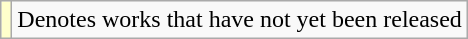<table class="wikitable">
<tr>
<td style="background:#FFFFCC;"></td>
<td>Denotes works that have not yet been released</td>
</tr>
</table>
